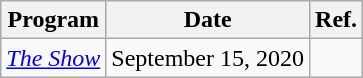<table class="wikitable">
<tr>
<th>Program</th>
<th>Date</th>
<th>Ref.</th>
</tr>
<tr>
<td><em><a href='#'>The Show</a></em></td>
<td>September 15, 2020</td>
<td></td>
</tr>
</table>
